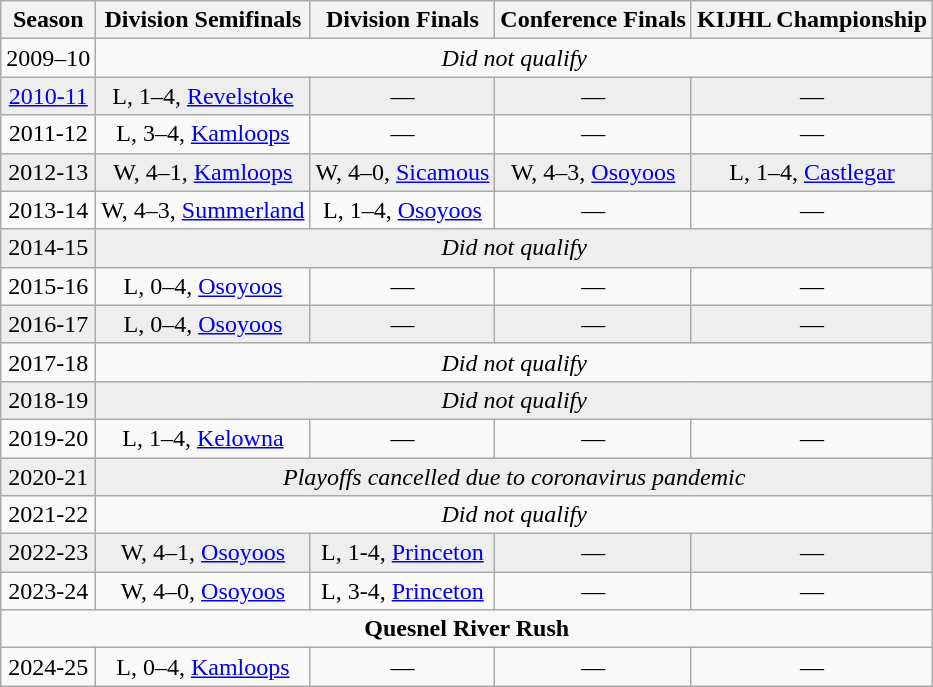<table class="wikitable" style="text-align:center">
<tr>
<th>Season</th>
<th>Division Semifinals</th>
<th>Division Finals</th>
<th>Conference Finals</th>
<th>KIJHL Championship</th>
</tr>
<tr>
<td>2009–10</td>
<td colspan="4"><em>Did not qualify</em></td>
</tr>
<tr style="background:#eee;">
<td><a href='#'>2010-11</a></td>
<td>L, 1–4, <a href='#'>Revelstoke</a></td>
<td>—</td>
<td>—</td>
<td>—</td>
</tr>
<tr>
<td>2011-12</td>
<td>L, 3–4, <a href='#'>Kamloops</a></td>
<td>—</td>
<td>—</td>
<td>—</td>
</tr>
<tr style="background:#eee;">
<td>2012-13</td>
<td>W, 4–1, <a href='#'>Kamloops</a></td>
<td>W, 4–0, <a href='#'>Sicamous</a></td>
<td>W, 4–3, <a href='#'>Osoyoos</a></td>
<td>L, 1–4, <a href='#'>Castlegar</a></td>
</tr>
<tr>
<td>2013-14</td>
<td>W, 4–3, <a href='#'>Summerland</a></td>
<td>L, 1–4, <a href='#'>Osoyoos</a></td>
<td>—</td>
<td>—</td>
</tr>
<tr style="background:#eee;">
<td>2014-15</td>
<td colspan="4"><em>Did not qualify</em></td>
</tr>
<tr>
<td>2015-16</td>
<td>L, 0–4, <a href='#'>Osoyoos</a></td>
<td>—</td>
<td>—</td>
<td>—</td>
</tr>
<tr style="background:#eee;">
<td>2016-17</td>
<td>L, 0–4, <a href='#'>Osoyoos</a></td>
<td>—</td>
<td>—</td>
<td>—</td>
</tr>
<tr>
<td>2017-18</td>
<td colspan="4"><em>Did not qualify</em></td>
</tr>
<tr style="background:#eee;">
<td>2018-19</td>
<td colspan="4"><em>Did not qualify</em></td>
</tr>
<tr>
<td>2019-20</td>
<td>L, 1–4, <a href='#'>Kelowna</a></td>
<td>—</td>
<td>—</td>
<td>—</td>
</tr>
<tr style="background:#eee;">
<td>2020-21</td>
<td colspan="4"><em>Playoffs cancelled due to coronavirus pandemic</em></td>
</tr>
<tr>
<td>2021-22</td>
<td colspan="4"><em>Did not qualify</em></td>
</tr>
<tr style="background:#eee;">
<td>2022-23</td>
<td>W, 4–1, <a href='#'>Osoyoos</a></td>
<td>L, 1-4, <a href='#'>Princeton</a></td>
<td>—</td>
<td>—</td>
</tr>
<tr>
<td>2023-24</td>
<td>W, 4–0, <a href='#'>Osoyoos</a></td>
<td>L, 3-4, <a href='#'>Princeton</a></td>
<td>—</td>
<td>—</td>
</tr>
<tr>
<td colspan="5"><strong>Quesnel River Rush</strong></td>
</tr>
<tr>
<td>2024-25</td>
<td>L, 0–4, <a href='#'>Kamloops</a></td>
<td>—</td>
<td>—</td>
<td>—</td>
</tr>
</table>
